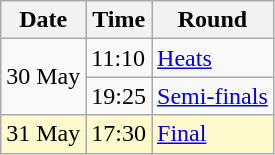<table class="wikitable">
<tr>
<th>Date</th>
<th>Time</th>
<th>Round</th>
</tr>
<tr>
<td rowspan="2">30 May</td>
<td>11:10</td>
<td><a href='#'>Heats</a></td>
</tr>
<tr>
<td>19:25</td>
<td><a href='#'>Semi-finals</a></td>
</tr>
<tr style=background:lemonchiffon>
<td>31 May</td>
<td>17:30</td>
<td><a href='#'>Final</a></td>
</tr>
</table>
